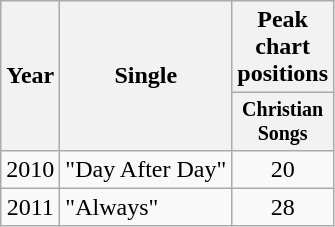<table class="wikitable" style="text-align:center;">
<tr>
<th rowspan=2>Year</th>
<th rowspan=2>Single</th>
<th colspan=6>Peak chart positions</th>
</tr>
<tr style="font-size:smaller;">
<th width=40>Christian Songs</th>
</tr>
<tr>
<td>2010</td>
<td align="left">"Day After Day"</td>
<td>20</td>
</tr>
<tr>
<td>2011</td>
<td align="left">"Always"</td>
<td>28</td>
</tr>
</table>
